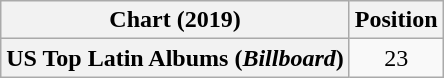<table class="wikitable plainrowheaders" style="text-align:center">
<tr>
<th scope="col">Chart (2019)</th>
<th scope="col">Position</th>
</tr>
<tr>
<th scope="row">US Top Latin Albums (<em>Billboard</em>)</th>
<td>23</td>
</tr>
</table>
